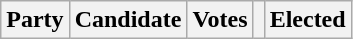<table class="wikitable">
<tr>
<th colspan="2">Party</th>
<th>Candidate</th>
<th>Votes</th>
<th></th>
<th>Elected<br>












</th>
</tr>
</table>
